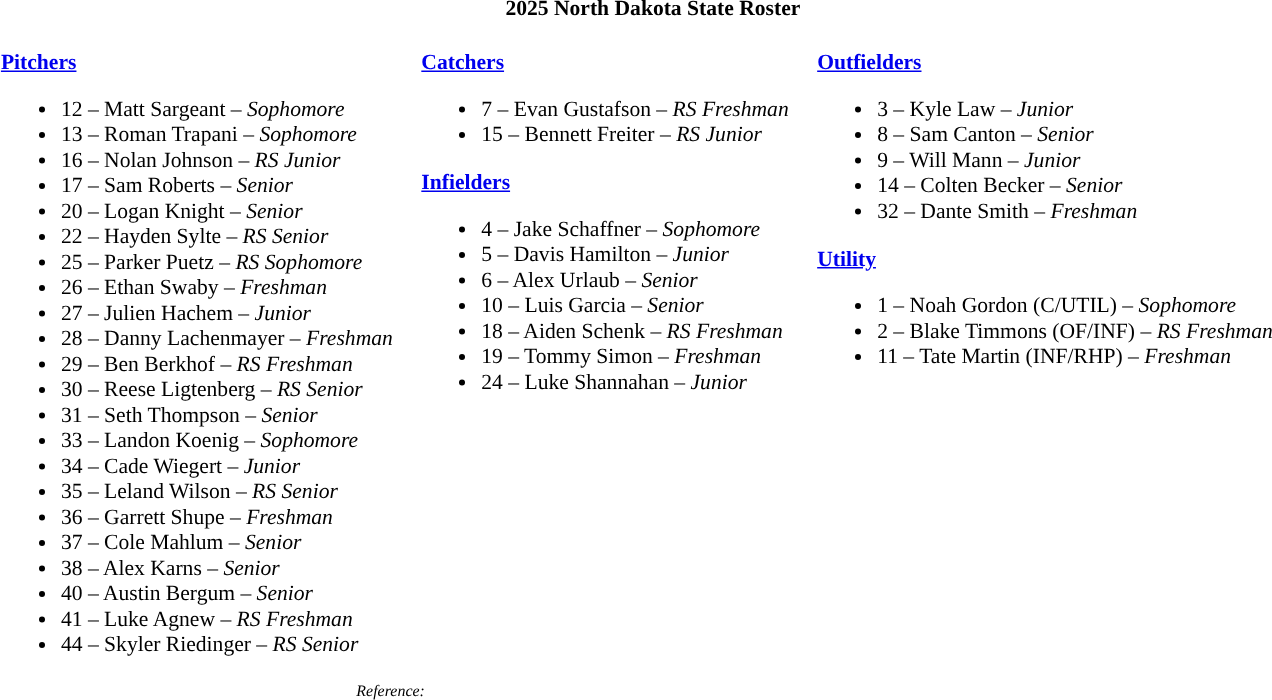<table class="toccolours" style="border-collapse:collapse; font-size:90%;">
<tr>
<th colspan="9">2025 North Dakota State Roster</th>
</tr>
<tr>
<td width="03"> </td>
<td valigh="top"><br><strong><a href='#'>Pitchers</a></strong><ul><li>12 – Matt Sargeant – <em>Sophomore</em></li><li>13 – Roman Trapani – <em>Sophomore</em></li><li>16 – Nolan Johnson – <em>RS Junior</em></li><li>17 – Sam Roberts – <em>Senior</em></li><li>20 – Logan Knight – <em>Senior</em></li><li>22 – Hayden Sylte – <em>RS Senior</em></li><li>25 – Parker Puetz – <em>RS Sophomore</em></li><li>26 – Ethan Swaby – <em>Freshman</em></li><li>27 – Julien Hachem – <em>Junior</em></li><li>28 – Danny Lachenmayer – <em>Freshman</em></li><li>29 – Ben Berkhof – <em>RS Freshman</em></li><li>30 – Reese Ligtenberg – <em>RS Senior</em></li><li>31 – Seth Thompson – <em>Senior</em></li><li>33 – Landon Koenig – <em>Sophomore</em></li><li>34 – Cade Wiegert – <em>Junior</em></li><li>35 – Leland Wilson – <em>RS Senior</em></li><li>36 – Garrett Shupe – <em>Freshman</em></li><li>37 – Cole Mahlum – <em>Senior</em></li><li>38 – Alex Karns – <em>Senior</em></li><li>40 – Austin Bergum – <em>Senior</em></li><li>41 – Luke Agnew – <em>RS Freshman</em></li><li>44 – Skyler Riedinger – <em>RS Senior</em></li></ul></td>
<td width="15"> </td>
<td valign="top"><br><strong><a href='#'>Catchers</a></strong><ul><li>7 – Evan Gustafson – <em>RS Freshman</em></li><li>15 – Bennett Freiter – <em>RS Junior</em></li></ul><strong><a href='#'>Infielders</a></strong><ul><li>4 – Jake Schaffner – <em>Sophomore</em></li><li>5 – Davis Hamilton – <em>Junior</em></li><li>6 – Alex Urlaub – <em>Senior</em></li><li>10 – Luis Garcia – <em>Senior</em></li><li>18 – Aiden Schenk – <em>RS Freshman</em></li><li>19 – Tommy Simon – <em>Freshman</em></li><li>24 – Luke Shannahan – <em>Junior</em></li></ul></td>
<td width="15"> </td>
<td valign="top"><br><strong><a href='#'>Outfielders</a></strong><ul><li>3 – Kyle Law – <em>Junior</em></li><li>8 – Sam Canton – <em>Senior</em></li><li>9 – Will Mann – <em>Junior</em></li><li>14 – Colten Becker – <em>Senior</em></li><li>32 – Dante Smith – <em>Freshman</em></li></ul><strong><a href='#'>Utility</a></strong><ul><li>1 – Noah Gordon (C/UTIL) – <em>Sophomore</em></li><li>2 – Blake Timmons (OF/INF) – <em>RS Freshman</em></li><li>11 – Tate Martin (INF/RHP) – <em>Freshman</em></li></ul></td>
<td width="25"> </td>
</tr>
<tr>
<td colspan="4" style="font-size:8pt; text-align:center;"><em>Reference:</em></td>
</tr>
</table>
